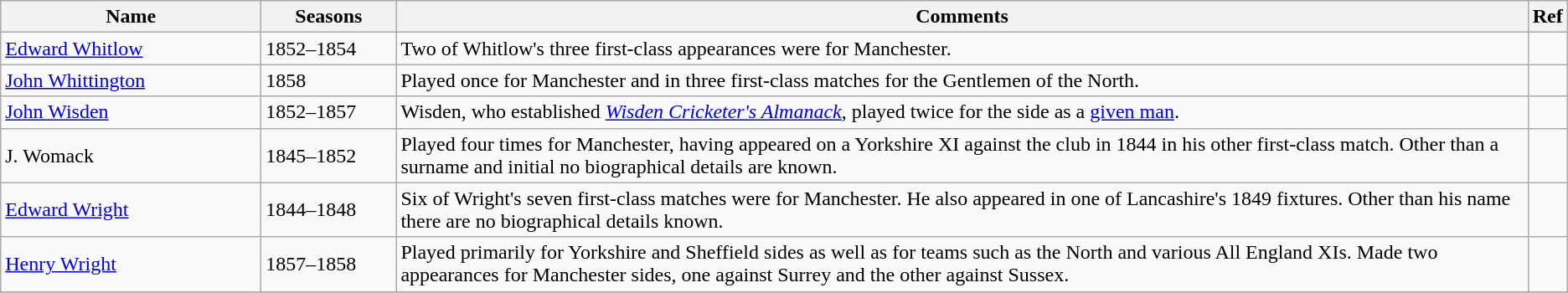<table class="wikitable">
<tr>
<th style="width:200px">Name</th>
<th style="width: 100px">Seasons</th>
<th>Comments</th>
<th>Ref</th>
</tr>
<tr>
<td><a href='#'>Edward Whitlow</a></td>
<td>1852–1854</td>
<td>Two of Whitlow's three first-class appearances were for Manchester.</td>
<td></td>
</tr>
<tr>
<td><a href='#'>John Whittington</a></td>
<td>1858</td>
<td>Played once for Manchester and in three first-class matches for the Gentlemen of the North.</td>
<td></td>
</tr>
<tr>
<td><a href='#'>John Wisden</a></td>
<td>1852–1857</td>
<td>Wisden, who established <em><a href='#'>Wisden Cricketer's Almanack</a></em>, played twice for the side as a <a href='#'>given man</a>.</td>
<td></td>
</tr>
<tr>
<td>J. Womack</td>
<td>1845–1852</td>
<td>Played four times for Manchester, having appeared on a Yorkshire XI against the club in 1844 in his other first-class match. Other than a surname and initial no biographical details are known.</td>
<td></td>
</tr>
<tr>
<td><a href='#'>Edward Wright</a></td>
<td>1844–1848</td>
<td>Six of Wright's seven first-class matches were for Manchester. He also appeared in one of Lancashire's 1849 fixtures. Other than his name there are no biographical details known.</td>
<td></td>
</tr>
<tr>
<td><a href='#'>Henry Wright</a></td>
<td>1857–1858</td>
<td>Played primarily for Yorkshire and Sheffield sides as well as for teams such as the North and various All England XIs. Made two appearances for Manchester sides, one against Surrey and the other against Sussex.</td>
<td></td>
</tr>
<tr>
</tr>
</table>
